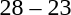<table style="text-align:center">
<tr>
<th width=200></th>
<th width=100></th>
<th width=200></th>
</tr>
<tr>
<td align=right><strong></strong></td>
<td>28 – 23</td>
<td align=left></td>
</tr>
</table>
